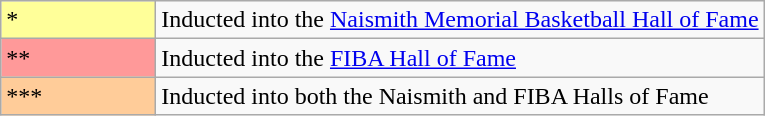<table class="wikitable sortable">
<tr>
<td style="background-color:#FFFF99; border:1px solid #aaaaaa; width:6em">*</td>
<td>Inducted into the <a href='#'>Naismith Memorial Basketball Hall of Fame</a></td>
</tr>
<tr>
<td style="background-color:#FF9999; border:1px solid #aaaaaa; width:6em">**</td>
<td>Inducted into the <a href='#'>FIBA Hall of Fame</a></td>
</tr>
<tr>
<td style="background-color:#FFCC99; border:1px solid #aaaaaa; width:6em">***</td>
<td>Inducted into both the Naismith and FIBA Halls of Fame</td>
</tr>
</table>
